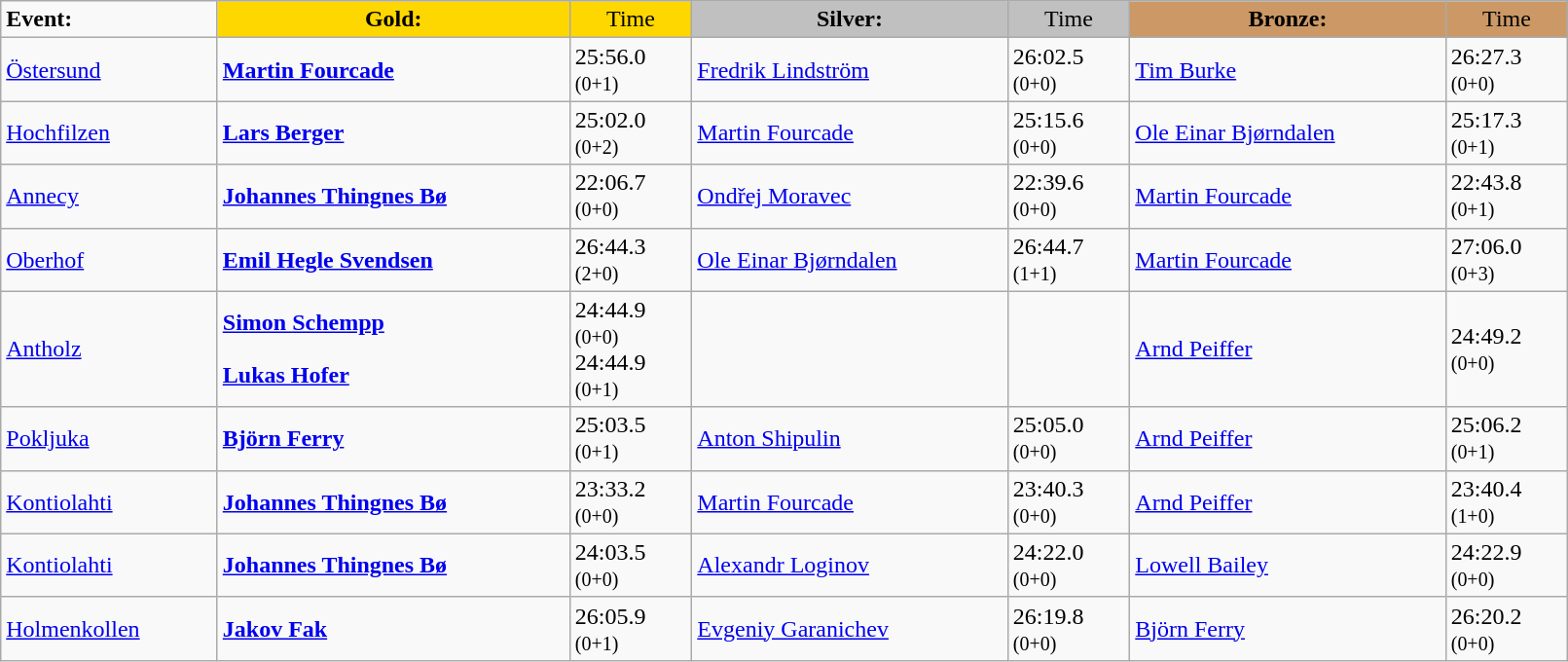<table class="wikitable" width=85%>
<tr>
<td><strong>Event:</strong></td>
<td style="text-align:center;background-color:gold;"><strong>Gold:</strong></td>
<td style="text-align:center;background-color:gold;">Time</td>
<td style="text-align:center;background-color:silver;"><strong>Silver:</strong></td>
<td style="text-align:center;background-color:silver;">Time</td>
<td style="text-align:center;background-color:#CC9966;"><strong>Bronze:</strong></td>
<td style="text-align:center;background-color:#CC9966;">Time</td>
</tr>
<tr>
<td><a href='#'>Östersund</a><br></td>
<td><strong><a href='#'>Martin Fourcade</a></strong><br><small></small></td>
<td>25:56.0<br><small>(0+1)</small></td>
<td><a href='#'>Fredrik Lindström</a><br><small></small></td>
<td>26:02.5<br><small>(0+0)</small></td>
<td><a href='#'>Tim Burke</a><br><small></small></td>
<td>26:27.3<br><small>(0+0)</small></td>
</tr>
<tr>
<td><a href='#'>Hochfilzen</a><br></td>
<td><strong><a href='#'>Lars Berger</a></strong><br><small></small></td>
<td>25:02.0<br><small>(0+2)</small></td>
<td><a href='#'>Martin Fourcade</a><br><small></small></td>
<td>25:15.6<br><small>(0+0)</small></td>
<td><a href='#'>Ole Einar Bjørndalen</a><br><small></small></td>
<td>25:17.3<br><small>(0+1)</small></td>
</tr>
<tr>
<td><a href='#'>Annecy</a><br></td>
<td><strong><a href='#'>Johannes Thingnes Bø</a></strong><br><small></small></td>
<td>22:06.7<br><small>(0+0)</small></td>
<td><a href='#'>Ondřej Moravec</a><br><small></small></td>
<td>22:39.6<br><small>(0+0)</small></td>
<td><a href='#'>Martin Fourcade</a><br><small></small></td>
<td>22:43.8<br><small>(0+1)</small></td>
</tr>
<tr>
<td><a href='#'>Oberhof</a><br></td>
<td><strong><a href='#'>Emil Hegle Svendsen</a></strong><br><small></small></td>
<td>26:44.3<br><small>(2+0)</small></td>
<td><a href='#'>Ole Einar Bjørndalen</a><br><small></small></td>
<td>26:44.7<br><small>(1+1)</small></td>
<td><a href='#'>Martin Fourcade</a><br><small></small></td>
<td>27:06.0<br><small>(0+3)</small></td>
</tr>
<tr>
<td><a href='#'>Antholz</a><br></td>
<td><strong><a href='#'>Simon Schempp</a></strong><br><small></small><br><strong><a href='#'>Lukas Hofer</a></strong><br><small></small></td>
<td>24:44.9<br><small>(0+0)</small><br> 24:44.9<br><small>(0+1)</small></td>
<td></td>
<td></td>
<td><a href='#'>Arnd Peiffer</a><br><small></small></td>
<td>24:49.2<br><small>(0+0)</small></td>
</tr>
<tr>
<td><a href='#'>Pokljuka</a><br></td>
<td><strong><a href='#'>Björn Ferry</a></strong><br><small></small></td>
<td>25:03.5<br><small>(0+1)</small></td>
<td><a href='#'>Anton Shipulin</a><br><small></small></td>
<td>25:05.0<br><small>(0+0)</small></td>
<td><a href='#'>Arnd Peiffer</a><br><small></small></td>
<td>25:06.2<br><small>(0+1)</small></td>
</tr>
<tr>
<td><a href='#'>Kontiolahti</a><br></td>
<td><strong><a href='#'>Johannes Thingnes Bø</a></strong><br><small></small></td>
<td>23:33.2<br><small>(0+0)</small></td>
<td><a href='#'>Martin Fourcade</a><br><small></small></td>
<td>23:40.3<br><small>(0+0)</small></td>
<td><a href='#'>Arnd Peiffer</a><br><small></small></td>
<td>23:40.4<br><small>(1+0)</small></td>
</tr>
<tr>
<td><a href='#'>Kontiolahti</a><br></td>
<td><strong><a href='#'>Johannes Thingnes Bø</a></strong><br><small></small></td>
<td>24:03.5<br><small>(0+0)</small></td>
<td><a href='#'>Alexandr Loginov</a><br><small></small></td>
<td>24:22.0<br><small>(0+0)</small></td>
<td><a href='#'>Lowell Bailey</a><br><small></small></td>
<td>24:22.9<br><small>(0+0)</small></td>
</tr>
<tr>
<td><a href='#'>Holmenkollen</a><br></td>
<td><strong><a href='#'>Jakov Fak</a></strong><br><small></small></td>
<td>26:05.9<br><small>(0+1)</small></td>
<td><a href='#'>Evgeniy Garanichev</a><br><small></small></td>
<td>26:19.8<br><small>(0+0)</small></td>
<td><a href='#'>Björn Ferry</a><br><small></small></td>
<td>26:20.2<br><small>(0+0)</small></td>
</tr>
</table>
